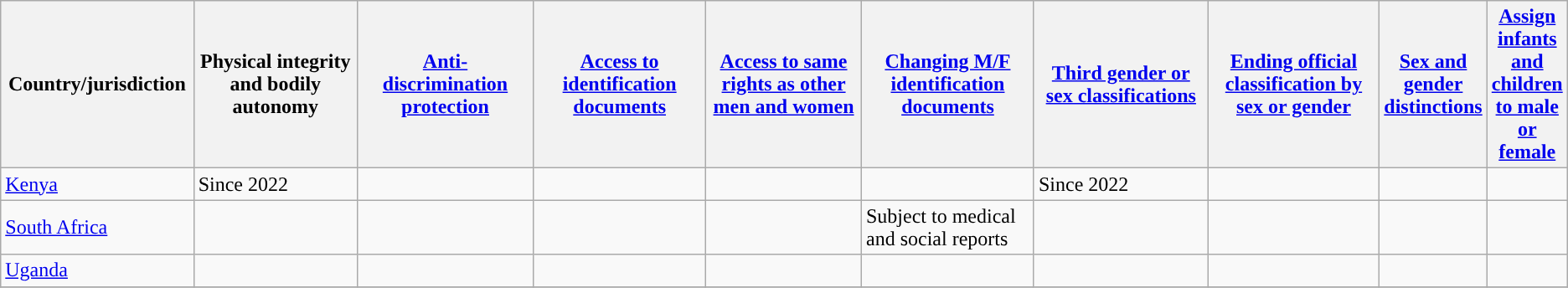<table class="wikitable">
<tr>
<th width="12.5%">Country/jurisdiction</th>
<th width="12.5%">Physical integrity and bodily autonomy</th>
<th width="12.5%"><a href='#'>Anti-discrimination protection</a></th>
<th width="12.5%"><a href='#'>Access to identification documents</a></th>
<th width="12.5%"><a href='#'>Access to same rights as other men and women</a></th>
<th width="12.5%"><a href='#'>Changing M/F identification documents</a></th>
<th width="12.5%"><a href='#'>Third gender or sex classifications</a></th>
<th width="12.5%"><a href='#'>Ending official classification by sex or gender</a></th>
<th width="12.5%"><a href='#'>Sex and gender distinctions</a></th>
<th width="12.5%"><a href='#'>Assign infants and children to male or female</a></th>
</tr>
<tr>
<td> <a href='#'>Kenya</a></td>
<td> Since 2022</td>
<td> </td>
<td> </td>
<td></td>
<td></td>
<td> Since 2022</td>
<td></td>
<td></td>
<td></td>
</tr>
<tr>
<td> <a href='#'>South Africa</a></td>
<td> </td>
<td> </td>
<td> </td>
<td> </td>
<td>  Subject to medical and social reports</td>
<td></td>
<td></td>
<td></td>
<td></td>
</tr>
<tr>
<td> <a href='#'>Uganda</a></td>
<td> </td>
<td> </td>
<td></td>
<td></td>
<td> </td>
<td></td>
<td></td>
<td></td>
<td></td>
</tr>
<tr>
</tr>
</table>
